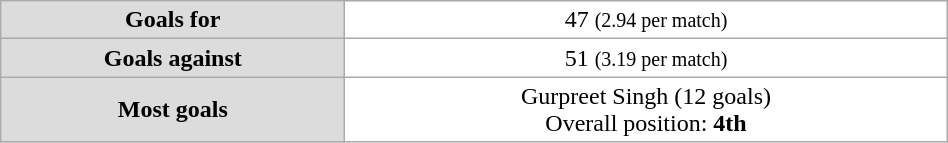<table class="wikitable" style="width:50%;text-align:center">
<tr>
<td style="background:gainsboro;"><strong>Goals for</strong></td>
<td style="background:white;">47 <small>(2.94 per match)</small></td>
</tr>
<tr>
<td style="background:gainsboro;"><strong>Goals against</strong></td>
<td style="background:white;">51 <small>(3.19 per match)</small></td>
</tr>
<tr>
<td style="background:gainsboro;"><strong>Most goals</strong></td>
<td style="background:white;"> Gurpreet Singh (12 goals) <br> Overall position: <strong>4th</strong></td>
</tr>
</table>
